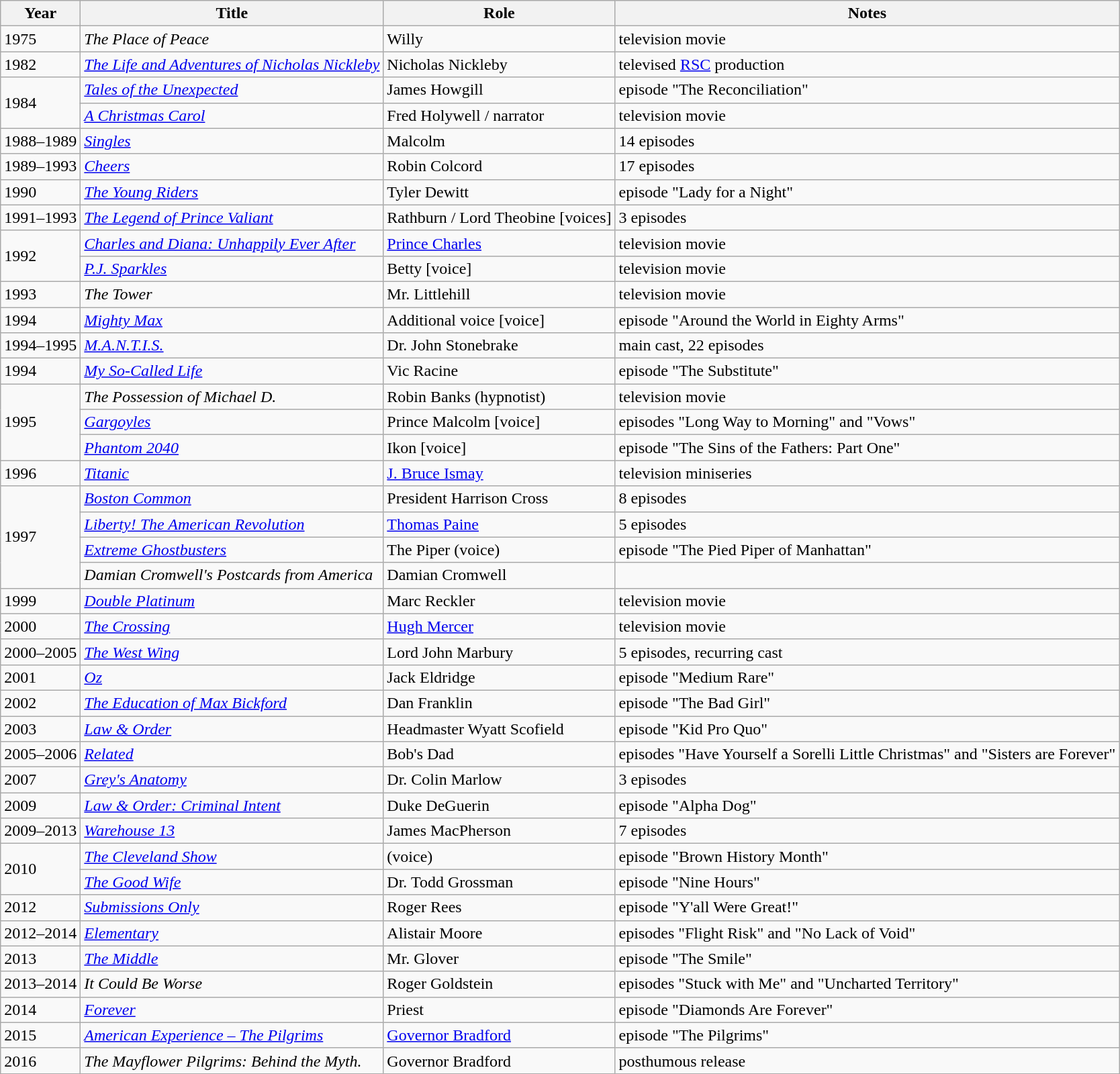<table class="wikitable sortable">
<tr>
<th>Year</th>
<th>Title</th>
<th>Role</th>
<th>Notes</th>
</tr>
<tr>
<td>1975</td>
<td><em>The Place of Peace</em></td>
<td>Willy</td>
<td>television movie</td>
</tr>
<tr>
<td>1982</td>
<td><em><a href='#'>The Life and Adventures of Nicholas Nickleby</a></em></td>
<td>Nicholas Nickleby</td>
<td>televised <a href='#'>RSC</a> production</td>
</tr>
<tr>
<td rowspan="2">1984</td>
<td><em><a href='#'>Tales of the Unexpected</a></em></td>
<td>James Howgill</td>
<td>episode "The Reconciliation"</td>
</tr>
<tr>
<td><em><a href='#'>A Christmas Carol</a></em></td>
<td>Fred Holywell / narrator</td>
<td>television movie</td>
</tr>
<tr>
<td>1988–1989</td>
<td><em><a href='#'>Singles</a></em></td>
<td>Malcolm</td>
<td>14 episodes</td>
</tr>
<tr>
<td>1989–1993</td>
<td><em><a href='#'>Cheers</a></em></td>
<td>Robin Colcord</td>
<td>17 episodes</td>
</tr>
<tr>
<td>1990</td>
<td><em><a href='#'>The Young Riders</a></em></td>
<td>Tyler Dewitt</td>
<td>episode "Lady for a Night"</td>
</tr>
<tr>
<td>1991–1993</td>
<td><em><a href='#'>The Legend of Prince Valiant</a></em></td>
<td>Rathburn / Lord Theobine [voices]</td>
<td>3 episodes</td>
</tr>
<tr>
<td rowspan="2">1992</td>
<td><em><a href='#'>Charles and Diana: Unhappily Ever After</a></em></td>
<td><a href='#'>Prince Charles</a></td>
<td>television movie</td>
</tr>
<tr>
<td><em><a href='#'>P.J. Sparkles</a></em></td>
<td>Betty [voice]</td>
<td>television movie</td>
</tr>
<tr>
<td>1993</td>
<td><em>The Tower</em></td>
<td>Mr. Littlehill</td>
<td>television movie</td>
</tr>
<tr>
<td>1994</td>
<td><em><a href='#'>Mighty Max</a></em></td>
<td>Additional voice [voice]</td>
<td>episode "Around the World in Eighty Arms"</td>
</tr>
<tr>
<td>1994–1995</td>
<td><em><a href='#'>M.A.N.T.I.S.</a></em></td>
<td>Dr. John Stonebrake</td>
<td>main cast, 22 episodes</td>
</tr>
<tr>
<td>1994</td>
<td><em><a href='#'>My So-Called Life</a></em></td>
<td>Vic Racine</td>
<td>episode "The Substitute"</td>
</tr>
<tr>
<td rowspan="3">1995</td>
<td><em>The Possession of Michael D.</em></td>
<td>Robin Banks (hypnotist)</td>
<td>television movie</td>
</tr>
<tr>
<td><em><a href='#'>Gargoyles</a></em></td>
<td>Prince Malcolm [voice]</td>
<td>episodes "Long Way to Morning" and "Vows"</td>
</tr>
<tr>
<td><em><a href='#'>Phantom 2040</a></em></td>
<td>Ikon [voice]</td>
<td>episode "The Sins of the Fathers: Part One"</td>
</tr>
<tr>
<td>1996</td>
<td><em><a href='#'>Titanic</a></em></td>
<td><a href='#'>J. Bruce Ismay</a></td>
<td>television miniseries</td>
</tr>
<tr>
<td rowspan="4">1997</td>
<td><em><a href='#'>Boston Common</a></em></td>
<td>President Harrison Cross</td>
<td>8 episodes</td>
</tr>
<tr>
<td><em><a href='#'>Liberty! The American Revolution</a></em></td>
<td><a href='#'>Thomas Paine</a></td>
<td>5 episodes</td>
</tr>
<tr>
<td><em><a href='#'>Extreme Ghostbusters</a></em></td>
<td>The Piper (voice)</td>
<td>episode "The Pied Piper of Manhattan"</td>
</tr>
<tr>
<td><em>Damian Cromwell's Postcards from America</em></td>
<td>Damian Cromwell</td>
<td></td>
</tr>
<tr>
<td>1999</td>
<td><em><a href='#'>Double Platinum</a></em></td>
<td>Marc Reckler</td>
<td>television movie</td>
</tr>
<tr>
<td>2000</td>
<td><em><a href='#'>The Crossing</a></em></td>
<td><a href='#'>Hugh Mercer</a></td>
<td>television movie</td>
</tr>
<tr>
<td>2000–2005</td>
<td><em><a href='#'>The West Wing</a></em></td>
<td>Lord John Marbury</td>
<td>5 episodes, recurring cast</td>
</tr>
<tr>
<td>2001</td>
<td><em><a href='#'>Oz</a></em></td>
<td>Jack Eldridge</td>
<td>episode "Medium Rare"</td>
</tr>
<tr>
<td>2002</td>
<td><em><a href='#'>The Education of Max Bickford</a></em></td>
<td>Dan Franklin</td>
<td>episode "The Bad Girl"</td>
</tr>
<tr>
<td>2003</td>
<td><em><a href='#'>Law & Order</a></em></td>
<td>Headmaster Wyatt Scofield</td>
<td>episode "Kid Pro Quo"</td>
</tr>
<tr>
<td>2005–2006</td>
<td><em><a href='#'>Related</a></em></td>
<td>Bob's Dad</td>
<td>episodes "Have Yourself a Sorelli Little Christmas" and "Sisters are Forever"</td>
</tr>
<tr>
<td>2007</td>
<td><em><a href='#'>Grey's Anatomy</a></em></td>
<td>Dr. Colin Marlow</td>
<td>3 episodes</td>
</tr>
<tr>
<td>2009</td>
<td><em><a href='#'>Law & Order: Criminal Intent</a></em></td>
<td>Duke DeGuerin</td>
<td>episode "Alpha Dog"</td>
</tr>
<tr>
<td>2009–2013</td>
<td><em><a href='#'>Warehouse 13</a></em></td>
<td>James MacPherson</td>
<td>7 episodes</td>
</tr>
<tr>
<td rowspan="2">2010</td>
<td><em><a href='#'>The Cleveland Show</a></em></td>
<td>(voice)</td>
<td>episode "Brown History Month"</td>
</tr>
<tr>
<td><em><a href='#'>The Good Wife</a></em></td>
<td>Dr. Todd Grossman</td>
<td>episode "Nine Hours"</td>
</tr>
<tr>
<td>2012</td>
<td><em><a href='#'>Submissions Only</a></em></td>
<td>Roger Rees</td>
<td>episode "Y'all Were Great!"</td>
</tr>
<tr>
<td>2012–2014</td>
<td><em><a href='#'>Elementary</a></em></td>
<td>Alistair Moore</td>
<td>episodes "Flight Risk" and "No Lack of Void"</td>
</tr>
<tr>
<td>2013</td>
<td><em><a href='#'>The Middle</a></em></td>
<td>Mr. Glover</td>
<td>episode "The Smile"</td>
</tr>
<tr>
<td>2013–2014</td>
<td><em>It Could Be Worse</em></td>
<td>Roger Goldstein</td>
<td>episodes "Stuck with Me" and "Uncharted Territory"</td>
</tr>
<tr>
<td>2014</td>
<td><em><a href='#'>Forever</a></em></td>
<td>Priest</td>
<td>episode "Diamonds Are Forever"</td>
</tr>
<tr>
<td>2015</td>
<td><em><a href='#'>American Experience – The Pilgrims</a></em></td>
<td><a href='#'>Governor Bradford</a></td>
<td>episode "The Pilgrims"</td>
</tr>
<tr>
<td>2016</td>
<td><em>The Mayflower Pilgrims: Behind the Myth.</em></td>
<td>Governor Bradford</td>
<td>posthumous release</td>
</tr>
</table>
